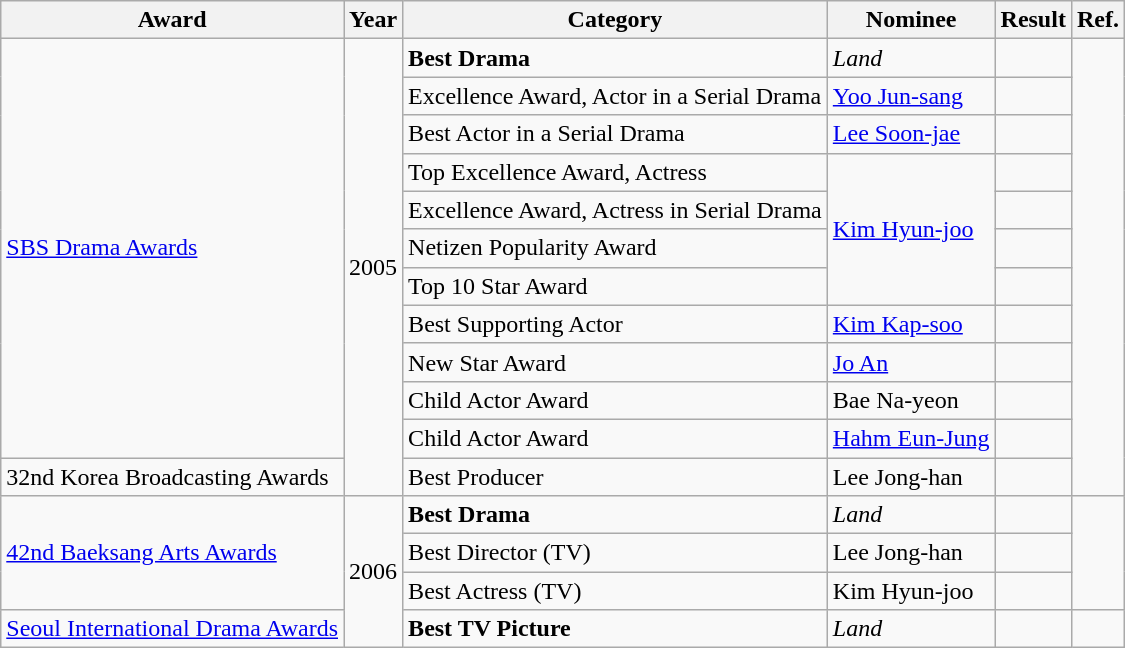<table class="wikitable">
<tr>
<th>Award</th>
<th>Year</th>
<th>Category</th>
<th>Nominee</th>
<th>Result</th>
<th>Ref.</th>
</tr>
<tr>
<td rowspan="11" scope="row" !><a href='#'>SBS Drama Awards</a></td>
<td rowspan="12">2005</td>
<td><strong>Best Drama</strong></td>
<td><em>Land</em></td>
<td></td>
<td rowspan="12"></td>
</tr>
<tr>
<td>Excellence Award, Actor in a Serial Drama</td>
<td><a href='#'>Yoo Jun-sang</a></td>
<td></td>
</tr>
<tr>
<td>Best Actor in a Serial Drama</td>
<td><a href='#'>Lee Soon-jae</a></td>
<td></td>
</tr>
<tr>
<td>Top Excellence Award, Actress</td>
<td rowspan="4"><a href='#'>Kim Hyun-joo</a></td>
<td></td>
</tr>
<tr>
<td>Excellence Award, Actress in Serial Drama</td>
<td></td>
</tr>
<tr>
<td>Netizen Popularity Award</td>
<td></td>
</tr>
<tr>
<td>Top 10 Star Award</td>
<td></td>
</tr>
<tr>
<td>Best Supporting Actor</td>
<td><a href='#'>Kim Kap-soo</a></td>
<td></td>
</tr>
<tr>
<td>New Star Award</td>
<td><a href='#'>Jo An</a></td>
<td></td>
</tr>
<tr>
<td>Child Actor Award</td>
<td>Bae Na-yeon</td>
<td></td>
</tr>
<tr>
<td>Child Actor Award</td>
<td><a href='#'>Hahm Eun-Jung</a></td>
<td></td>
</tr>
<tr>
<td scope="row">32nd Korea Broadcasting Awards</td>
<td>Best Producer</td>
<td>Lee Jong-han</td>
<td></td>
</tr>
<tr>
<td rowspan="3"><a href='#'>42nd Baeksang Arts Awards</a></td>
<td rowspan="4">2006</td>
<td><strong>Best Drama</strong></td>
<td><em>Land</em></td>
<td></td>
<td rowspan="3"></td>
</tr>
<tr>
<td>Best Director (TV)</td>
<td Lee Jong-han>Lee Jong-han</td>
<td></td>
</tr>
<tr>
<td>Best Actress (TV)</td>
<td>Kim Hyun-joo</td>
<td></td>
</tr>
<tr>
<td scope="row"><a href='#'>Seoul International Drama Awards</a></td>
<td><strong>Best TV Picture</strong></td>
<td><em>Land</em></td>
<td></td>
<td></td>
</tr>
</table>
